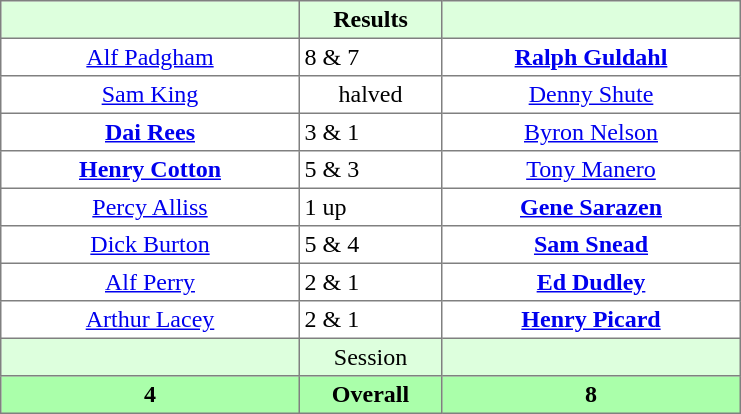<table border="1" cellpadding="3" style="border-collapse: collapse; text-align:center;">
<tr style="background:#dfd;">
<th style="width:12em;"></th>
<th style="width:5.5em;">Results</th>
<th style="width:12em;"></th>
</tr>
<tr>
<td><a href='#'>Alf Padgham</a></td>
<td align=left> 8 & 7</td>
<td><strong><a href='#'>Ralph Guldahl</a></strong></td>
</tr>
<tr>
<td><a href='#'>Sam King</a></td>
<td>halved</td>
<td><a href='#'>Denny Shute</a></td>
</tr>
<tr>
<td><strong><a href='#'>Dai Rees</a></strong></td>
<td align=left> 3 & 1</td>
<td><a href='#'>Byron Nelson</a></td>
</tr>
<tr>
<td><strong><a href='#'>Henry Cotton</a></strong></td>
<td align=left> 5 & 3</td>
<td><a href='#'>Tony Manero</a></td>
</tr>
<tr>
<td><a href='#'>Percy Alliss</a></td>
<td align=left> 1 up</td>
<td><strong><a href='#'>Gene Sarazen</a></strong></td>
</tr>
<tr>
<td><a href='#'>Dick Burton</a></td>
<td align=left> 5 & 4</td>
<td><strong><a href='#'>Sam Snead</a></strong></td>
</tr>
<tr>
<td><a href='#'>Alf Perry</a></td>
<td align=left> 2 & 1</td>
<td><strong><a href='#'>Ed Dudley</a></strong></td>
</tr>
<tr>
<td><a href='#'>Arthur Lacey</a></td>
<td align=left> 2 & 1</td>
<td><strong><a href='#'>Henry Picard</a></strong></td>
</tr>
<tr style="background:#dfd;">
<td></td>
<td>Session</td>
<td></td>
</tr>
<tr style="background:#afa;">
<th>4</th>
<th>Overall</th>
<th>8</th>
</tr>
</table>
